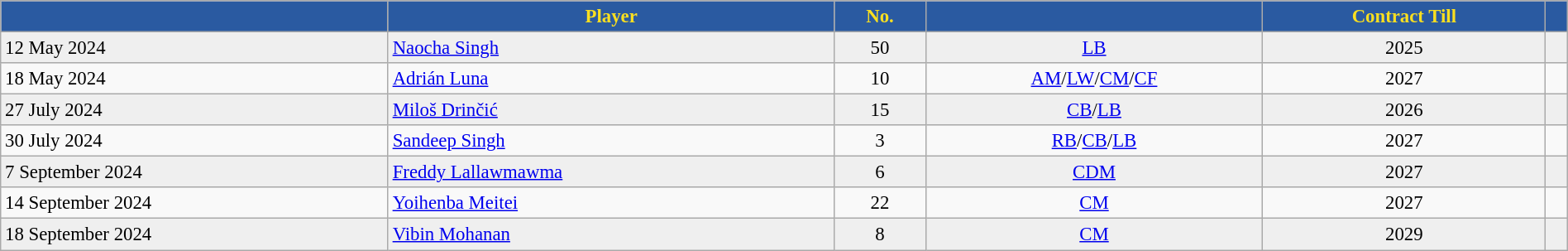<table class="wikitable sortable" style="text-align:center; font-size:95%; width:100%;">
<tr>
<th style="background:#2A5AA1; color:#FADF20;"></th>
<th style="background:#2A5AA1; color:#FADF20;">Player</th>
<th style="background:#2A5AA1; color:#FADF20;">No.</th>
<th style="background:#2A5AA1; color:#FADF20;"></th>
<th style="background:#2A5AA1; color:#FADF20;">Contract Till</th>
<th style="background:#2A5AA1; color:#FADF20;"></th>
</tr>
<tr bgcolor="#EFEFEF">
<td style="text-align:left;">12 May 2024</td>
<td style="text-align:left;"> <a href='#'>Naocha Singh</a></td>
<td>50</td>
<td><a href='#'>LB</a></td>
<td>2025</td>
<td></td>
</tr>
<tr>
<td style="text-align:left;">18 May 2024</td>
<td style="text-align:left;"> <a href='#'>Adrián Luna</a></td>
<td>10</td>
<td><a href='#'>AM</a>/<a href='#'>LW</a>/<a href='#'>CM</a>/<a href='#'>CF</a></td>
<td>2027</td>
<td></td>
</tr>
<tr bgcolor="#EFEFEF">
<td style="text-align:left;">27 July 2024</td>
<td style="text-align:left;"> <a href='#'>Miloš Drinčić</a></td>
<td>15</td>
<td><a href='#'>CB</a>/<a href='#'>LB</a></td>
<td>2026</td>
<td></td>
</tr>
<tr>
<td style="text-align:left;">30 July 2024</td>
<td style="text-align:left;"> <a href='#'>Sandeep Singh</a></td>
<td>3</td>
<td><a href='#'>RB</a>/<a href='#'>CB</a>/<a href='#'>LB</a></td>
<td>2027</td>
<td></td>
</tr>
<tr bgcolor="#EFEFEF">
<td style="text-align:left;">7 September 2024</td>
<td style="text-align:left;"> <a href='#'>Freddy Lallawmawma</a></td>
<td>6</td>
<td><a href='#'>CDM</a></td>
<td>2027</td>
<td></td>
</tr>
<tr>
<td style="text-align:left;">14 September 2024</td>
<td style="text-align:left;"> <a href='#'>Yoihenba Meitei</a></td>
<td>22</td>
<td><a href='#'>CM</a></td>
<td>2027</td>
<td></td>
</tr>
<tr bgcolor="#EFEFEF">
<td style="text-align:left;">18 September 2024</td>
<td style="text-align:left;"> <a href='#'>Vibin Mohanan</a></td>
<td>8</td>
<td><a href='#'>CM</a></td>
<td>2029</td>
<td></td>
</tr>
</table>
